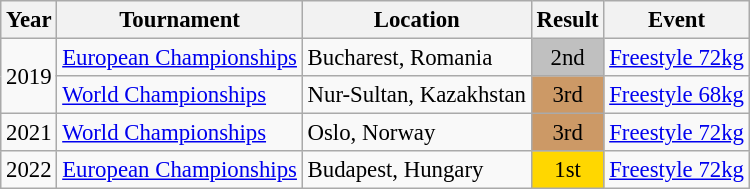<table class="wikitable" style="font-size:95%;">
<tr>
<th>Year</th>
<th>Tournament</th>
<th>Location</th>
<th>Result</th>
<th>Event</th>
</tr>
<tr>
<td rowspan=2>2019</td>
<td><a href='#'>European Championships</a></td>
<td>Bucharest, Romania</td>
<td align="center" bgcolor=silver>2nd</td>
<td><a href='#'>Freestyle 72kg</a></td>
</tr>
<tr>
<td><a href='#'>World Championships</a></td>
<td>Nur-Sultan, Kazakhstan</td>
<td align="center" bgcolor=cc9966>3rd</td>
<td><a href='#'>Freestyle 68kg</a></td>
</tr>
<tr>
<td>2021</td>
<td><a href='#'>World Championships</a></td>
<td>Oslo, Norway</td>
<td align="center" bgcolor="cc9966">3rd</td>
<td><a href='#'>Freestyle 72kg</a></td>
</tr>
<tr>
<td>2022</td>
<td><a href='#'>European Championships</a></td>
<td>Budapest, Hungary</td>
<td align="center" bgcolor="gold">1st</td>
<td><a href='#'>Freestyle 72kg</a></td>
</tr>
</table>
